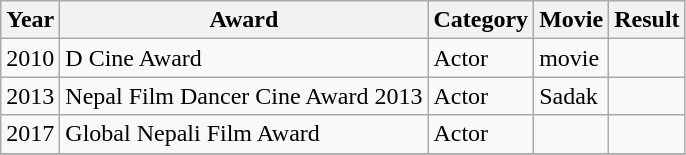<table class="wikitable sortable">
<tr>
<th>Year</th>
<th>Award</th>
<th>Category</th>
<th>Movie</th>
<th>Result</th>
</tr>
<tr>
<td>2010</td>
<td>D Cine Award</td>
<td>Actor</td>
<td>movie</td>
<td></td>
</tr>
<tr>
<td>2013</td>
<td>Nepal Film Dancer Cine Award 2013</td>
<td>Actor</td>
<td>Sadak</td>
<td></td>
</tr>
<tr>
<td>2017</td>
<td>Global Nepali Film Award</td>
<td>Actor</td>
<td></td>
<td></td>
</tr>
<tr>
</tr>
</table>
